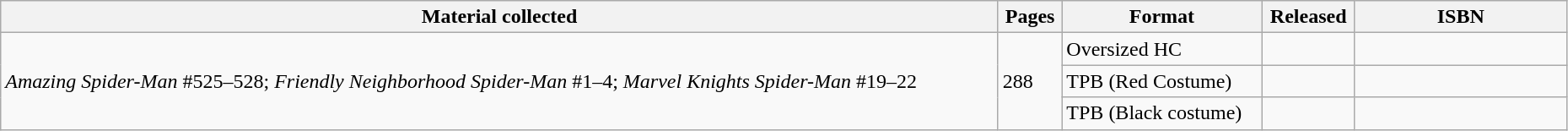<table class="wikitable sortable" width=98%>
<tr>
<th>Material collected</th>
<th>Pages</th>
<th class="unsortable">Format</th>
<th>Released</th>
<th class="unsortable" style="width: 10em;">ISBN</th>
</tr>
<tr>
<td rowspan=3><em>Amazing Spider-Man</em> #525–528; <em>Friendly Neighborhood Spider-Man</em> #1–4; <em>Marvel Knights Spider-Man</em> #19–22</td>
<td rowspan=3>288</td>
<td>Oversized HC</td>
<td></td>
<td></td>
</tr>
<tr>
<td>TPB (Red Costume)</td>
<td></td>
<td></td>
</tr>
<tr>
<td>TPB (Black costume)</td>
<td></td>
<td></td>
</tr>
</table>
